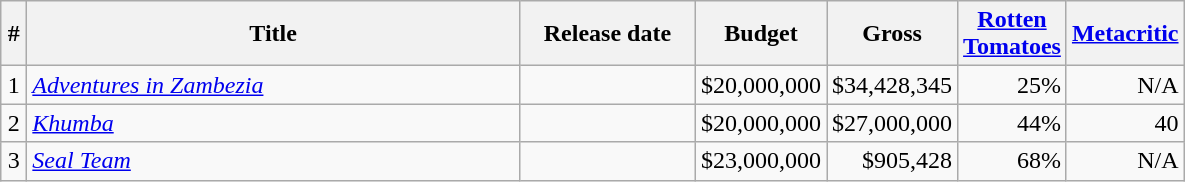<table class="wikitable sortable" style="text-align: right;">
<tr>
<th width=10>#</th>
<th style="width:321px;">Title</th>
<th style="width:110px;">Release date</th>
<th width=75>Budget</th>
<th width=75>Gross</th>
<th width=50><a href='#'>Rotten Tomatoes</a></th>
<th width=50><a href='#'>Metacritic</a></th>
</tr>
<tr>
<td style="text-align:center;">1</td>
<td style="text-align:left;"><em><a href='#'>Adventures in Zambezia</a></em></td>
<td></td>
<td>$20,000,000</td>
<td>$34,428,345</td>
<td>25%</td>
<td>N/A</td>
</tr>
<tr>
<td style="text-align:center;">2</td>
<td style="text-align:left;"><em><a href='#'>Khumba</a></em></td>
<td></td>
<td>$20,000,000</td>
<td>$27,000,000</td>
<td>44%</td>
<td>40</td>
</tr>
<tr>
<td style="text-align:center;">3</td>
<td style="text-align:left;"><em><a href='#'>Seal Team</a></em> <em></td>
<td></td>
<td>$23,000,000</td>
<td>$905,428</td>
<td>68%</td>
<td>N/A</td>
</tr>
</table>
